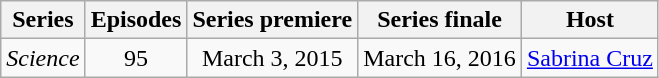<table class="wikitable" style="text-align:center">
<tr>
<th>Series</th>
<th>Episodes</th>
<th>Series premiere</th>
<th>Series finale</th>
<th>Host</th>
</tr>
<tr>
<td style="text-align:center;"><em>Science</em></td>
<td>95</td>
<td style="text-align:center;">March 3, 2015</td>
<td style="text-align:center;">March 16, 2016</td>
<td style="text-align:center;"><a href='#'>Sabrina Cruz</a></td>
</tr>
</table>
